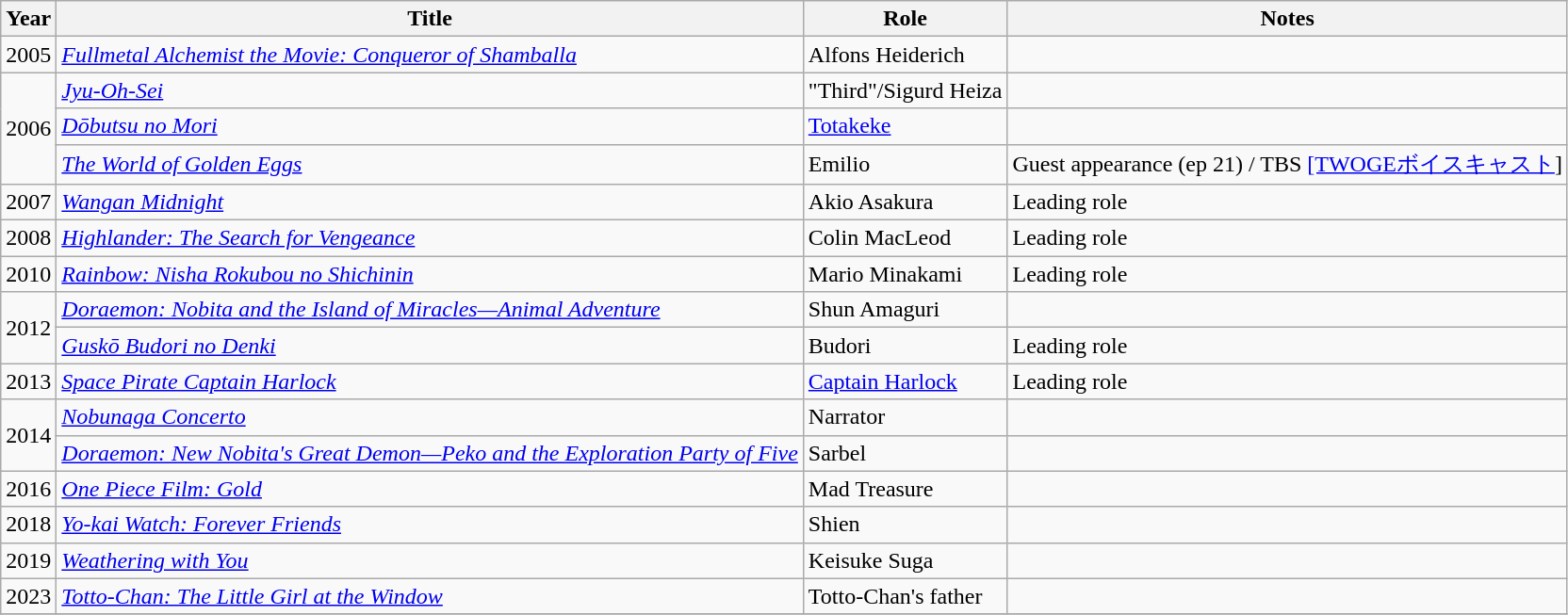<table class="wikitable sortable">
<tr>
<th>Year</th>
<th>Title</th>
<th>Role</th>
<th class="unsortable">Notes</th>
</tr>
<tr>
<td>2005</td>
<td><em><a href='#'>Fullmetal Alchemist the Movie: Conqueror of Shamballa</a></em></td>
<td>Alfons Heiderich</td>
<td></td>
</tr>
<tr>
<td rowspan="3">2006</td>
<td><em><a href='#'>Jyu-Oh-Sei</a></em></td>
<td>"Third"/Sigurd Heiza</td>
<td></td>
</tr>
<tr>
<td><em><a href='#'>Dōbutsu no Mori</a></em></td>
<td><a href='#'>Totakeke</a></td>
<td></td>
</tr>
<tr>
<td><em><a href='#'>The World of Golden Eggs</a></em></td>
<td>Emilio</td>
<td>Guest appearance (ep 21) / TBS <a href='#'>[TWOGEボイスキャスト</a>]</td>
</tr>
<tr>
<td>2007</td>
<td><em><a href='#'>Wangan Midnight</a></em></td>
<td>Akio Asakura</td>
<td>Leading role</td>
</tr>
<tr>
<td>2008</td>
<td><em><a href='#'>Highlander: The Search for Vengeance</a></em></td>
<td>Colin MacLeod</td>
<td>Leading role</td>
</tr>
<tr>
<td>2010</td>
<td><em><a href='#'>Rainbow: Nisha Rokubou no Shichinin</a></em></td>
<td>Mario Minakami</td>
<td>Leading role</td>
</tr>
<tr>
<td rowspan=2>2012</td>
<td><em><a href='#'>Doraemon: Nobita and the Island of Miracles—Animal Adventure</a></em></td>
<td>Shun Amaguri</td>
<td></td>
</tr>
<tr>
<td><em><a href='#'>Guskō Budori no Denki</a></em></td>
<td>Budori</td>
<td>Leading role</td>
</tr>
<tr>
<td>2013</td>
<td><em><a href='#'>Space Pirate Captain Harlock</a></em></td>
<td><a href='#'>Captain Harlock</a></td>
<td>Leading role</td>
</tr>
<tr>
<td rowspan=2>2014</td>
<td><em><a href='#'>Nobunaga Concerto</a></em></td>
<td>Narrator</td>
<td></td>
</tr>
<tr>
<td><em><a href='#'>Doraemon: New Nobita's Great Demon—Peko and the Exploration Party of Five</a></em></td>
<td>Sarbel</td>
<td></td>
</tr>
<tr>
<td>2016</td>
<td><em><a href='#'>One Piece Film: Gold</a></em></td>
<td>Mad Treasure</td>
<td></td>
</tr>
<tr>
<td>2018</td>
<td><em><a href='#'>Yo-kai Watch: Forever Friends</a></em></td>
<td>Shien</td>
<td></td>
</tr>
<tr>
<td>2019</td>
<td><em><a href='#'>Weathering with You</a></em></td>
<td>Keisuke Suga</td>
<td></td>
</tr>
<tr>
<td>2023</td>
<td><em><a href='#'>Totto-Chan: The Little Girl at the Window</a></em></td>
<td>Totto-Chan's father</td>
<td></td>
</tr>
<tr>
</tr>
</table>
